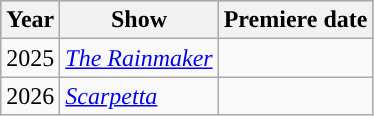<table class="wikitable sortable">
<tr style="background:#b0c4de; text-align:center;">
<th>Year</th>
<th>Show</th>
<th>Premiere date</th>
</tr>
<tr>
<td style="text-align:center;">2025</td>
<td style="text-align:left;"><em><a href='#'>The Rainmaker</a></em></td>
<td></td>
</tr>
<tr>
<td style="text-align:center;">2026</td>
<td style="text-align:left;"><em><a href='#'>Scarpetta</a></em></td>
<td></td>
</tr>
</table>
